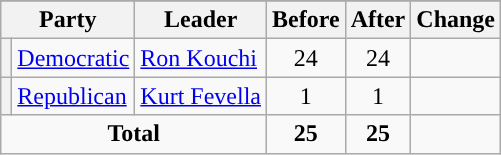<table class="wikitable" style="text-align:center;">
<tr>
</tr>
<tr>
<th colspan=2>Party</th>
<th>Leader</th>
<th>Before</th>
<th>After</th>
<th>Change</th>
</tr>
<tr>
<th style="background-color:"></th>
<td style="text-align:left;"><a href='#'>Democratic</a></td>
<td style="text-align:left;"><a href='#'>Ron Kouchi</a></td>
<td>24</td>
<td>24</td>
<td></td>
</tr>
<tr>
<th style="background-color:"></th>
<td style="text-align:left;"><a href='#'>Republican</a></td>
<td style="text-align:left;"><a href='#'>Kurt Fevella</a></td>
<td>1</td>
<td>1</td>
<td></td>
</tr>
<tr>
<td colspan=3><strong>Total</strong></td>
<td><strong>25</strong></td>
<td><strong>25</strong></td>
<td></td>
</tr>
</table>
